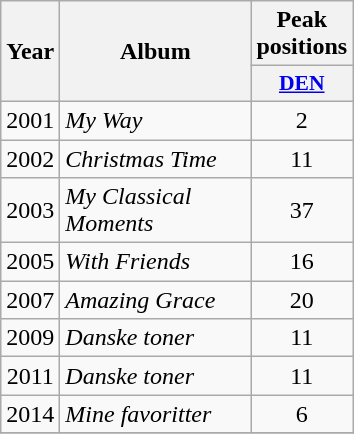<table class="wikitable">
<tr>
<th align="center" rowspan="2" width="10">Year</th>
<th align="center" rowspan="2" width="120">Album</th>
<th align="center" colspan="1" width="20">Peak positions</th>
</tr>
<tr>
<th scope="col" style="width:3em;font-size:90%;"><a href='#'>DEN</a><br></th>
</tr>
<tr>
<td style="text-align:center;">2001</td>
<td><em>My Way</em></td>
<td style="text-align:center;">2</td>
</tr>
<tr>
<td style="text-align:center;">2002</td>
<td><em>Christmas Time</em></td>
<td style="text-align:center;">11</td>
</tr>
<tr>
<td style="text-align:center;">2003</td>
<td><em>My Classical Moments</em></td>
<td style="text-align:center;">37</td>
</tr>
<tr>
<td style="text-align:center;">2005</td>
<td><em>With Friends</em></td>
<td style="text-align:center;">16</td>
</tr>
<tr>
<td style="text-align:center;">2007</td>
<td><em>Amazing Grace</em></td>
<td style="text-align:center;">20</td>
</tr>
<tr>
<td style="text-align:center;">2009</td>
<td><em>Danske toner</em></td>
<td style="text-align:center;">11</td>
</tr>
<tr>
<td style="text-align:center;">2011</td>
<td><em>Danske toner</em></td>
<td style="text-align:center;">11</td>
</tr>
<tr>
<td style="text-align:center;">2014</td>
<td><em>Mine favoritter</em></td>
<td style="text-align:center;">6</td>
</tr>
<tr>
</tr>
</table>
